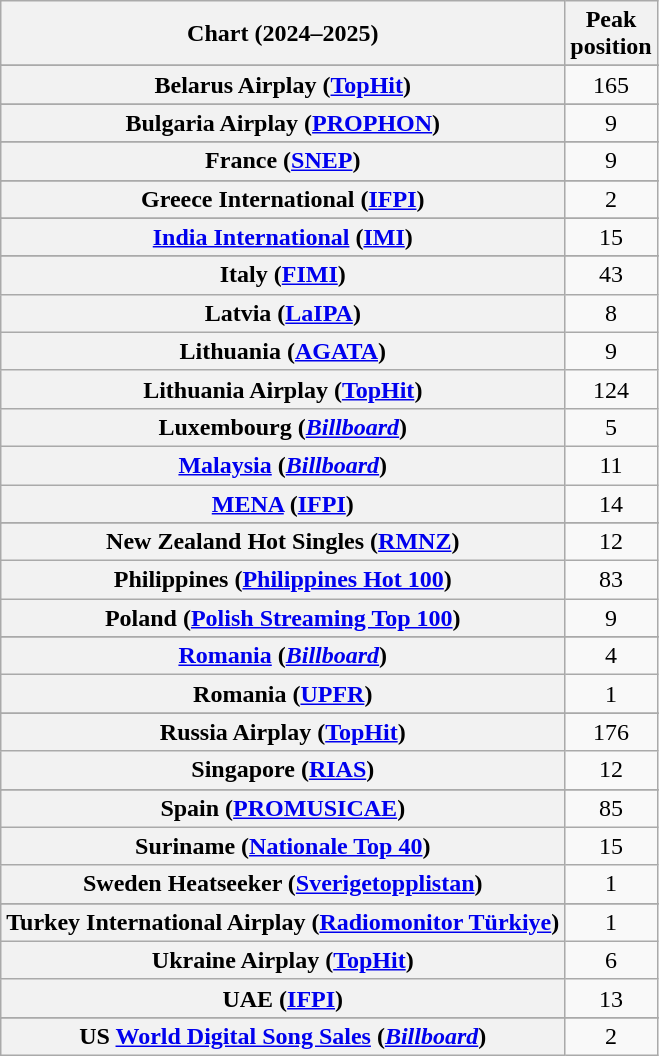<table class="wikitable sortable plainrowheaders" style="text-align:center">
<tr>
<th scope="col">Chart (2024–2025)</th>
<th scope="col">Peak<br>position</th>
</tr>
<tr>
</tr>
<tr>
<th scope="row">Belarus Airplay (<a href='#'>TopHit</a>)</th>
<td>165</td>
</tr>
<tr>
</tr>
<tr>
</tr>
<tr>
<th scope="row">Bulgaria Airplay (<a href='#'>PROPHON</a>)</th>
<td>9</td>
</tr>
<tr>
</tr>
<tr>
</tr>
<tr>
</tr>
<tr>
<th scope="row">France (<a href='#'>SNEP</a>)</th>
<td>9</td>
</tr>
<tr>
</tr>
<tr>
</tr>
<tr>
<th scope="row">Greece International (<a href='#'>IFPI</a>)</th>
<td>2</td>
</tr>
<tr>
</tr>
<tr>
<th scope="row"><a href='#'>India International</a> (<a href='#'>IMI</a>)</th>
<td>15</td>
</tr>
<tr>
</tr>
<tr>
<th scope="row">Italy (<a href='#'>FIMI</a>)</th>
<td>43</td>
</tr>
<tr>
<th scope="row">Latvia (<a href='#'>LaIPA</a>)</th>
<td>8</td>
</tr>
<tr>
<th scope="row">Lithuania (<a href='#'>AGATA</a>)</th>
<td>9</td>
</tr>
<tr>
<th scope="row">Lithuania Airplay (<a href='#'>TopHit</a>)</th>
<td>124</td>
</tr>
<tr>
<th scope="row">Luxembourg (<em><a href='#'>Billboard</a></em>)</th>
<td>5</td>
</tr>
<tr>
<th scope="row"><a href='#'>Malaysia</a> (<em><a href='#'>Billboard</a></em>)</th>
<td>11</td>
</tr>
<tr>
<th scope="row"><a href='#'>MENA</a> (<a href='#'>IFPI</a>)</th>
<td>14</td>
</tr>
<tr>
</tr>
<tr>
<th scope="row">New Zealand Hot Singles (<a href='#'>RMNZ</a>)</th>
<td>12</td>
</tr>
<tr>
<th scope="row">Philippines (<a href='#'>Philippines Hot 100</a>)</th>
<td>83</td>
</tr>
<tr>
<th scope="row">Poland (<a href='#'>Polish Streaming Top 100</a>)</th>
<td>9</td>
</tr>
<tr>
</tr>
<tr>
<th scope="row"><a href='#'>Romania</a> (<em><a href='#'>Billboard</a></em>)</th>
<td>4</td>
</tr>
<tr>
<th scope="row">Romania (<a href='#'>UPFR</a>)</th>
<td>1</td>
</tr>
<tr>
</tr>
<tr>
</tr>
<tr>
<th scope="row">Russia Airplay (<a href='#'>TopHit</a>)</th>
<td>176</td>
</tr>
<tr>
<th scope="row">Singapore (<a href='#'>RIAS</a>)</th>
<td>12</td>
</tr>
<tr>
</tr>
<tr>
</tr>
<tr>
<th scope="row">Spain (<a href='#'>PROMUSICAE</a>)</th>
<td>85</td>
</tr>
<tr>
<th scope="row">Suriname (<a href='#'>Nationale Top 40</a>)</th>
<td>15</td>
</tr>
<tr>
<th scope="row">Sweden Heatseeker (<a href='#'>Sverigetopplistan</a>)</th>
<td>1</td>
</tr>
<tr>
</tr>
<tr>
<th scope="row">Turkey International Airplay (<a href='#'>Radiomonitor Türkiye</a>)</th>
<td>1</td>
</tr>
<tr>
<th scope="row">Ukraine Airplay (<a href='#'>TopHit</a>)</th>
<td>6</td>
</tr>
<tr>
<th scope="row">UAE (<a href='#'>IFPI</a>)</th>
<td>13</td>
</tr>
<tr>
</tr>
<tr>
</tr>
<tr>
</tr>
<tr>
</tr>
<tr>
<th scope="row">US <a href='#'>World Digital Song Sales</a> (<em><a href='#'>Billboard</a></em>)</th>
<td>2</td>
</tr>
</table>
